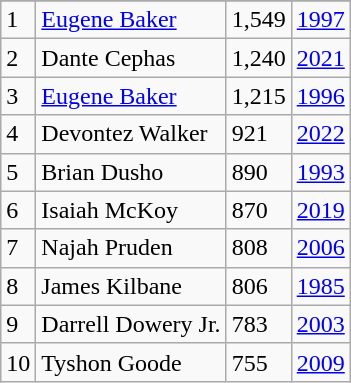<table class="wikitable" style="display:inline-table;">
<tr>
</tr>
<tr>
<td>1</td>
<td><a href='#'>Eugene Baker</a></td>
<td>1,549</td>
<td><a href='#'>1997</a></td>
</tr>
<tr>
<td>2</td>
<td>Dante Cephas</td>
<td>1,240</td>
<td><a href='#'>2021</a></td>
</tr>
<tr>
<td>3</td>
<td><a href='#'>Eugene Baker</a></td>
<td>1,215</td>
<td><a href='#'>1996</a></td>
</tr>
<tr>
<td>4</td>
<td>Devontez Walker</td>
<td>921</td>
<td><a href='#'>2022</a></td>
</tr>
<tr>
<td>5</td>
<td>Brian Dusho</td>
<td>890</td>
<td><a href='#'>1993</a></td>
</tr>
<tr>
<td>6</td>
<td>Isaiah McKoy</td>
<td>870</td>
<td><a href='#'>2019</a></td>
</tr>
<tr>
<td>7</td>
<td>Najah Pruden</td>
<td>808</td>
<td><a href='#'>2006</a></td>
</tr>
<tr>
<td>8</td>
<td>James Kilbane</td>
<td>806</td>
<td><a href='#'>1985</a></td>
</tr>
<tr>
<td>9</td>
<td>Darrell Dowery Jr.</td>
<td>783</td>
<td><a href='#'>2003</a></td>
</tr>
<tr>
<td>10</td>
<td>Tyshon Goode</td>
<td>755</td>
<td><a href='#'>2009</a></td>
</tr>
</table>
